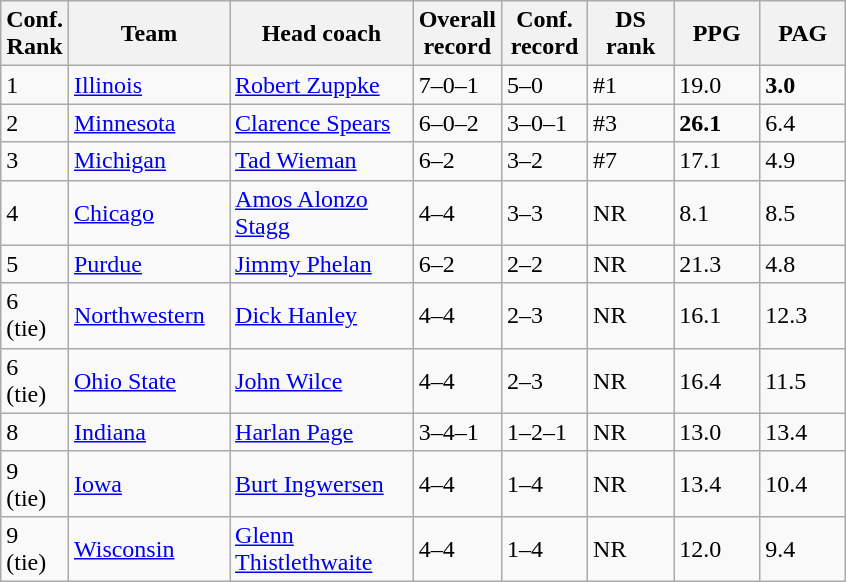<table class="sortable wikitable">
<tr>
<th width="25">Conf. Rank</th>
<th width="100">Team</th>
<th width="115">Head coach</th>
<th width="50">Overall record</th>
<th width="50">Conf. record</th>
<th width="50">DS<br>rank</th>
<th width="50">PPG</th>
<th width="50">PAG</th>
</tr>
<tr align="left" bgcolor="">
<td>1</td>
<td><a href='#'>Illinois</a></td>
<td><a href='#'>Robert Zuppke</a></td>
<td>7–0–1</td>
<td>5–0</td>
<td>#1</td>
<td>19.0</td>
<td><strong>3.0</strong></td>
</tr>
<tr align="left" bgcolor="">
<td>2</td>
<td><a href='#'>Minnesota</a></td>
<td><a href='#'>Clarence Spears</a></td>
<td>6–0–2</td>
<td>3–0–1</td>
<td>#3</td>
<td><strong>26.1</strong></td>
<td>6.4</td>
</tr>
<tr align="left" bgcolor="">
<td>3</td>
<td><a href='#'>Michigan</a></td>
<td><a href='#'>Tad Wieman</a></td>
<td>6–2</td>
<td>3–2</td>
<td>#7</td>
<td>17.1</td>
<td>4.9</td>
</tr>
<tr align="left" bgcolor="">
<td>4</td>
<td><a href='#'>Chicago</a></td>
<td><a href='#'>Amos Alonzo Stagg</a></td>
<td>4–4</td>
<td>3–3</td>
<td>NR</td>
<td>8.1</td>
<td>8.5</td>
</tr>
<tr align="left" bgcolor="">
<td>5</td>
<td><a href='#'>Purdue</a></td>
<td><a href='#'>Jimmy Phelan</a></td>
<td>6–2</td>
<td>2–2</td>
<td>NR</td>
<td>21.3</td>
<td>4.8</td>
</tr>
<tr align="left" bgcolor="">
<td>6 (tie)</td>
<td><a href='#'>Northwestern</a></td>
<td><a href='#'>Dick Hanley</a></td>
<td>4–4</td>
<td>2–3</td>
<td>NR</td>
<td>16.1</td>
<td>12.3</td>
</tr>
<tr align="left" bgcolor="">
<td>6 (tie)</td>
<td><a href='#'>Ohio State</a></td>
<td><a href='#'>John Wilce</a></td>
<td>4–4</td>
<td>2–3</td>
<td>NR</td>
<td>16.4</td>
<td>11.5</td>
</tr>
<tr align="left" bgcolor="">
<td>8</td>
<td><a href='#'>Indiana</a></td>
<td><a href='#'>Harlan Page</a></td>
<td>3–4–1</td>
<td>1–2–1</td>
<td>NR</td>
<td>13.0</td>
<td>13.4</td>
</tr>
<tr align="left" bgcolor="">
<td>9 (tie)</td>
<td><a href='#'>Iowa</a></td>
<td><a href='#'>Burt Ingwersen</a></td>
<td>4–4</td>
<td>1–4</td>
<td>NR</td>
<td>13.4</td>
<td>10.4</td>
</tr>
<tr align="left" bgcolor="">
<td>9 (tie)</td>
<td><a href='#'>Wisconsin</a></td>
<td><a href='#'>Glenn Thistlethwaite</a></td>
<td>4–4</td>
<td>1–4</td>
<td>NR</td>
<td>12.0</td>
<td>9.4</td>
</tr>
</table>
